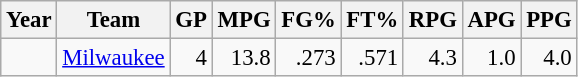<table class="wikitable sortable" style="font-size:95%; text-align:right;">
<tr>
<th>Year</th>
<th>Team</th>
<th>GP</th>
<th>MPG</th>
<th>FG%</th>
<th>FT%</th>
<th>RPG</th>
<th>APG</th>
<th>PPG</th>
</tr>
<tr>
<td style="text-align:left;"></td>
<td style="text-align:left;"><a href='#'>Milwaukee</a></td>
<td>4</td>
<td>13.8</td>
<td>.273</td>
<td>.571</td>
<td>4.3</td>
<td>1.0</td>
<td>4.0</td>
</tr>
</table>
